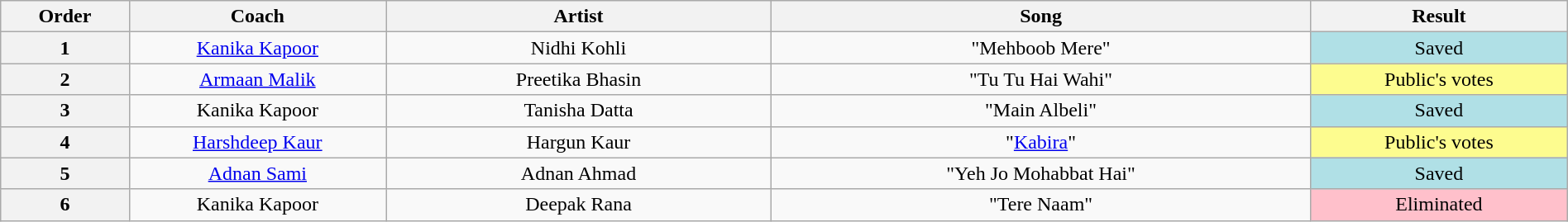<table class="wikitable" style="text-align:center; width:100%;">
<tr>
<th style="width:05%;">Order</th>
<th style="width:10%;">Coach</th>
<th style="width:15%;">Artist</th>
<th style="width:21%;">Song</th>
<th style="width:10%;">Result</th>
</tr>
<tr>
<th>1</th>
<td><a href='#'>Kanika Kapoor</a></td>
<td>Nidhi Kohli</td>
<td>"Mehboob Mere"</td>
<td style="background:#b0e0e6;">Saved</td>
</tr>
<tr>
<th>2</th>
<td><a href='#'>Armaan Malik</a></td>
<td>Preetika Bhasin</td>
<td>"Tu Tu Hai Wahi"</td>
<td style="background:#fdfc8f;">Public's votes</td>
</tr>
<tr>
<th>3</th>
<td>Kanika Kapoor</td>
<td>Tanisha Datta</td>
<td>"Main Albeli"</td>
<td style="background:#b0e0e6;">Saved</td>
</tr>
<tr>
<th>4</th>
<td><a href='#'>Harshdeep Kaur</a></td>
<td>Hargun Kaur</td>
<td>"<a href='#'>Kabira</a>"</td>
<td style="background:#fdfc8f;">Public's votes</td>
</tr>
<tr>
<th>5</th>
<td><a href='#'>Adnan Sami</a></td>
<td>Adnan Ahmad</td>
<td>"Yeh Jo Mohabbat Hai"</td>
<td style="background:#b0e0e6;">Saved</td>
</tr>
<tr>
<th>6</th>
<td>Kanika Kapoor</td>
<td>Deepak Rana</td>
<td>"Tere Naam"</td>
<td style="background:pink;">Eliminated</td>
</tr>
</table>
